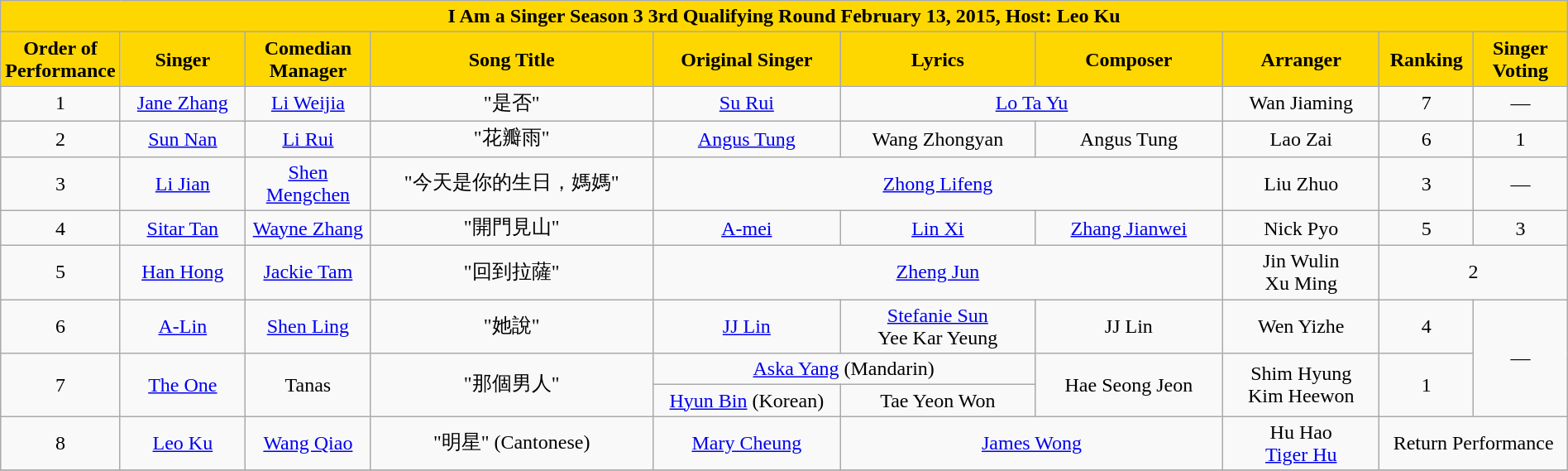<table class="wikitable sortable mw-collapsible" width="100%" style="text-align:center">
<tr align=center style="background:gold">
<td colspan="10"><div> <strong>I Am a Singer Season 3 3rd Qualifying Round February 13, 2015, Host: Leo Ku</strong></div></td>
</tr>
<tr align=center style="background:gold">
<td style="width:7%"><strong>Order of Performance</strong></td>
<td style="width:8%"><strong>Singer</strong></td>
<td style="width:8%"><strong>Comedian Manager</strong></td>
<td style="width:18%"><strong>Song Title</strong></td>
<td style="width:12%"><strong>Original Singer</strong></td>
<td style=width:15%"><strong>Lyrics</strong></td>
<td style="width:12%"><strong>Composer</strong></td>
<td style="width:10%"><strong>Arranger</strong></td>
<td style="width:6%"><strong>Ranking</strong></td>
<td style="width:6%"><strong>Singer Voting</strong></td>
</tr>
<tr>
<td>1</td>
<td><a href='#'>Jane Zhang</a></td>
<td><a href='#'>Li Weijia</a></td>
<td>"是否"</td>
<td><a href='#'>Su Rui</a></td>
<td colspan=2><a href='#'>Lo Ta Yu</a></td>
<td>Wan Jiaming</td>
<td>7</td>
<td>—</td>
</tr>
<tr>
<td>2</td>
<td><a href='#'>Sun Nan</a></td>
<td><a href='#'>Li Rui</a></td>
<td>"花瓣雨"</td>
<td><a href='#'>Angus Tung</a></td>
<td>Wang Zhongyan</td>
<td>Angus Tung</td>
<td>Lao Zai</td>
<td>6</td>
<td>1</td>
</tr>
<tr>
<td>3</td>
<td><a href='#'>Li Jian</a></td>
<td><a href='#'>Shen Mengchen</a></td>
<td>"今天是你的生日，媽媽"</td>
<td colspan=3><a href='#'>Zhong Lifeng</a></td>
<td>Liu Zhuo</td>
<td>3</td>
<td>—</td>
</tr>
<tr>
<td>4</td>
<td><a href='#'>Sitar Tan</a></td>
<td><a href='#'>Wayne Zhang</a></td>
<td>"開門見山"</td>
<td><a href='#'>A-mei</a></td>
<td><a href='#'>Lin Xi</a></td>
<td><a href='#'>Zhang Jianwei</a></td>
<td>Nick Pyo</td>
<td>5</td>
<td>3</td>
</tr>
<tr>
<td>5</td>
<td><a href='#'>Han Hong</a></td>
<td><a href='#'>Jackie Tam</a></td>
<td>"回到拉薩"</td>
<td colspan=3><a href='#'>Zheng Jun</a></td>
<td>Jin Wulin<br>Xu Ming</td>
<td colspan=2>2</td>
</tr>
<tr>
<td>6</td>
<td><a href='#'>A-Lin</a></td>
<td><a href='#'>Shen Ling</a></td>
<td>"她說"</td>
<td><a href='#'>JJ Lin</a></td>
<td><a href='#'>Stefanie Sun</a><br>Yee Kar Yeung</td>
<td>JJ Lin</td>
<td>Wen Yizhe</td>
<td>4</td>
<td rowspan=3>—</td>
</tr>
<tr>
<td rowspan=2>7</td>
<td rowspan=2><a href='#'>The One</a></td>
<td rowspan=2>Tanas</td>
<td rowspan=2>"那個男人"</td>
<td colspan=2><a href='#'>Aska Yang</a> (Mandarin)</td>
<td rowspan=2>Hae Seong Jeon</td>
<td rowspan=2>Shim Hyung<br>Kim Heewon</td>
<td rowspan=2>1</td>
</tr>
<tr>
<td><a href='#'>Hyun Bin</a> (Korean)</td>
<td>Tae Yeon Won</td>
</tr>
<tr>
<td>8</td>
<td><a href='#'>Leo Ku</a></td>
<td><a href='#'>Wang Qiao</a></td>
<td>"明星" (Cantonese)</td>
<td><a href='#'>Mary Cheung</a></td>
<td colspan=2><a href='#'>James Wong</a></td>
<td>Hu Hao<br><a href='#'>Tiger Hu</a></td>
<td colspan=2>Return Performance</td>
</tr>
<tr>
</tr>
</table>
